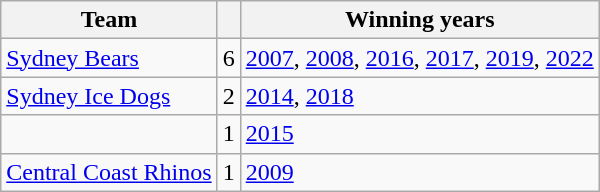<table class="wikitable">
<tr>
<th>Team</th>
<th></th>
<th>Winning years</th>
</tr>
<tr>
<td><a href='#'>Sydney Bears</a></td>
<td style="text-align:center">6</td>
<td><a href='#'>2007</a>, <a href='#'>2008</a>, <a href='#'>2016</a>, <a href='#'>2017</a>, <a href='#'>2019</a>, <a href='#'>2022</a></td>
</tr>
<tr>
<td><a href='#'>Sydney Ice Dogs</a></td>
<td style="text-align:center">2</td>
<td><a href='#'>2014</a>, <a href='#'>2018</a></td>
</tr>
<tr>
<td></td>
<td style="text-align:center">1</td>
<td><a href='#'>2015</a></td>
</tr>
<tr>
<td><a href='#'>Central Coast Rhinos</a></td>
<td style="text-align:center">1</td>
<td><a href='#'>2009</a></td>
</tr>
</table>
